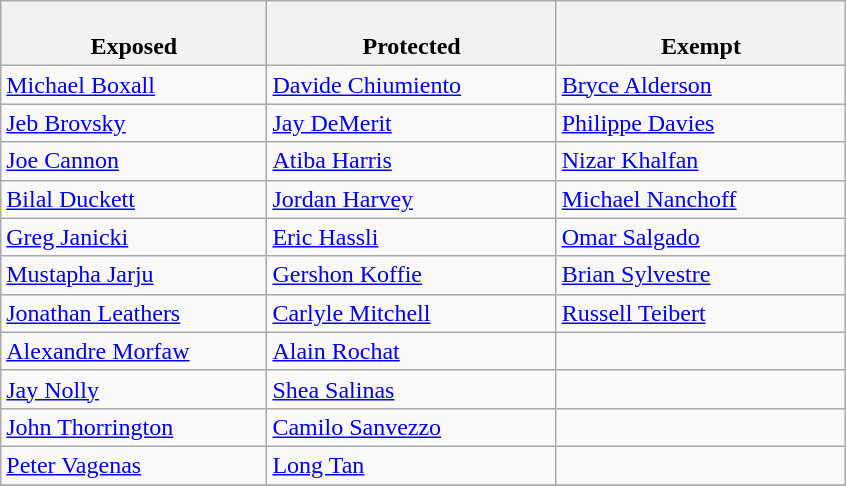<table class="wikitable">
<tr>
<th style="width:23%"><br>Exposed</th>
<th style="width:25%"><br>Protected</th>
<th style="width:25%"><br>Exempt</th>
</tr>
<tr>
<td><a href='#'>Michael Boxall</a></td>
<td><a href='#'>Davide Chiumiento</a></td>
<td><a href='#'>Bryce Alderson</a></td>
</tr>
<tr>
<td><a href='#'>Jeb Brovsky</a></td>
<td><a href='#'>Jay DeMerit</a></td>
<td><a href='#'>Philippe Davies</a></td>
</tr>
<tr>
<td><a href='#'>Joe Cannon</a></td>
<td><a href='#'>Atiba Harris</a></td>
<td><a href='#'>Nizar Khalfan</a></td>
</tr>
<tr>
<td><a href='#'>Bilal Duckett</a></td>
<td><a href='#'>Jordan Harvey</a></td>
<td><a href='#'>Michael Nanchoff</a></td>
</tr>
<tr>
<td><a href='#'>Greg Janicki</a></td>
<td><a href='#'>Eric Hassli</a></td>
<td><a href='#'>Omar Salgado</a></td>
</tr>
<tr>
<td><a href='#'>Mustapha Jarju</a></td>
<td><a href='#'>Gershon Koffie</a></td>
<td><a href='#'>Brian Sylvestre</a></td>
</tr>
<tr>
<td><a href='#'>Jonathan Leathers</a></td>
<td><a href='#'>Carlyle Mitchell</a></td>
<td><a href='#'>Russell Teibert</a></td>
</tr>
<tr>
<td><a href='#'>Alexandre Morfaw</a></td>
<td><a href='#'>Alain Rochat</a></td>
<td></td>
</tr>
<tr>
<td><a href='#'>Jay Nolly</a></td>
<td><a href='#'>Shea Salinas</a></td>
<td></td>
</tr>
<tr>
<td><a href='#'>John Thorrington</a></td>
<td><a href='#'>Camilo Sanvezzo</a></td>
<td></td>
</tr>
<tr>
<td><a href='#'>Peter Vagenas</a></td>
<td><a href='#'>Long Tan</a></td>
<td></td>
</tr>
<tr>
</tr>
</table>
